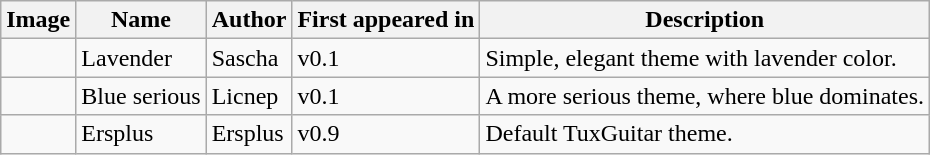<table class="wikitable">
<tr>
<th>Image</th>
<th>Name</th>
<th>Author</th>
<th>First appeared in</th>
<th>Description</th>
</tr>
<tr>
<td></td>
<td>Lavender</td>
<td>Sascha</td>
<td>v0.1</td>
<td>Simple, elegant theme with lavender color.</td>
</tr>
<tr>
<td></td>
<td>Blue serious</td>
<td>Licnep</td>
<td>v0.1</td>
<td>A more serious theme, where blue dominates.</td>
</tr>
<tr>
<td></td>
<td>Ersplus</td>
<td>Ersplus</td>
<td>v0.9</td>
<td>Default TuxGuitar theme.</td>
</tr>
</table>
